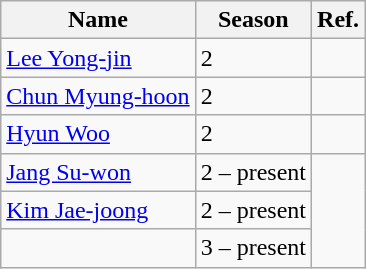<table class="wikitable">
<tr>
<th>Name</th>
<th>Season</th>
<th>Ref.</th>
</tr>
<tr>
<td><a href='#'>Lee Yong-jin</a></td>
<td>2</td>
<td></td>
</tr>
<tr>
<td><a href='#'>Chun Myung-hoon</a></td>
<td>2</td>
<td></td>
</tr>
<tr>
<td><a href='#'>Hyun Woo</a></td>
<td>2</td>
<td></td>
</tr>
<tr>
<td><a href='#'>Jang Su-won</a></td>
<td>2 – present</td>
<td rowspan=3></td>
</tr>
<tr>
<td><a href='#'>Kim Jae-joong</a></td>
<td>2 – present</td>
</tr>
<tr>
<td></td>
<td>3 – present</td>
</tr>
</table>
